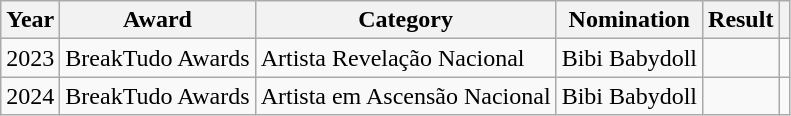<table class="wikitable plainrowheaders">
<tr>
<th>Year</th>
<th>Award</th>
<th>Category</th>
<th>Nomination</th>
<th>Result</th>
<th></th>
</tr>
<tr>
<td>2023</td>
<td rowspan="">BreakTudo Awards</td>
<td>Artista Revelação Nacional</td>
<td>Bibi Babydoll</td>
<td></td>
<td></td>
</tr>
<tr>
<td rowspan="">2024</td>
<td>BreakTudo Awards</td>
<td>Artista em Ascensão Nacional</td>
<td>Bibi Babydoll</td>
<td></td>
<td></td>
</tr>
</table>
